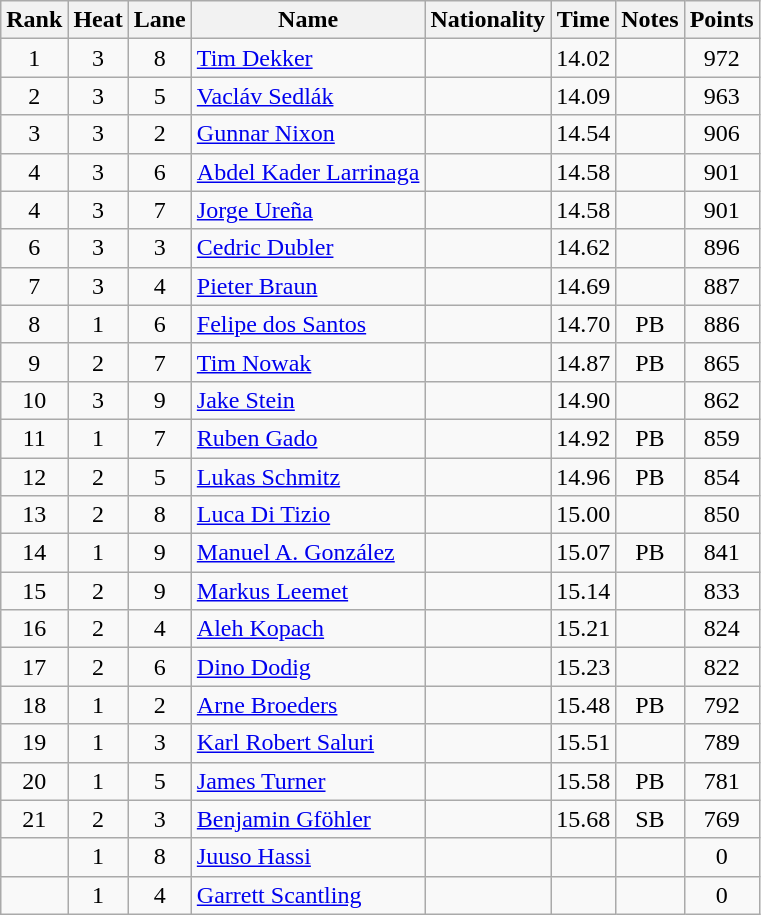<table class="wikitable sortable" style="text-align:center">
<tr>
<th>Rank</th>
<th>Heat</th>
<th>Lane</th>
<th>Name</th>
<th>Nationality</th>
<th>Time</th>
<th>Notes</th>
<th>Points</th>
</tr>
<tr>
<td>1</td>
<td>3</td>
<td>8</td>
<td align="left"><a href='#'>Tim Dekker</a></td>
<td align=left></td>
<td>14.02</td>
<td></td>
<td>972</td>
</tr>
<tr>
<td>2</td>
<td>3</td>
<td>5</td>
<td align="left"><a href='#'>Vacláv Sedlák</a></td>
<td align=left></td>
<td>14.09</td>
<td></td>
<td>963</td>
</tr>
<tr>
<td>3</td>
<td>3</td>
<td>2</td>
<td align="left"><a href='#'>Gunnar Nixon</a></td>
<td align=left></td>
<td>14.54</td>
<td></td>
<td>906</td>
</tr>
<tr>
<td>4</td>
<td>3</td>
<td>6</td>
<td align="left"><a href='#'>Abdel Kader Larrinaga</a></td>
<td align=left></td>
<td>14.58</td>
<td></td>
<td>901</td>
</tr>
<tr>
<td>4</td>
<td>3</td>
<td>7</td>
<td align="left"><a href='#'>Jorge Ureña</a></td>
<td align=left></td>
<td>14.58</td>
<td></td>
<td>901</td>
</tr>
<tr>
<td>6</td>
<td>3</td>
<td>3</td>
<td align="left"><a href='#'>Cedric Dubler</a></td>
<td align=left></td>
<td>14.62</td>
<td></td>
<td>896</td>
</tr>
<tr>
<td>7</td>
<td>3</td>
<td>4</td>
<td align="left"><a href='#'>Pieter Braun</a></td>
<td align=left></td>
<td>14.69</td>
<td></td>
<td>887</td>
</tr>
<tr>
<td>8</td>
<td>1</td>
<td>6</td>
<td align="left"><a href='#'>Felipe dos Santos</a></td>
<td align=left></td>
<td>14.70</td>
<td>PB</td>
<td>886</td>
</tr>
<tr>
<td>9</td>
<td>2</td>
<td>7</td>
<td align="left"><a href='#'>Tim Nowak</a></td>
<td align=left></td>
<td>14.87</td>
<td>PB</td>
<td>865</td>
</tr>
<tr>
<td>10</td>
<td>3</td>
<td>9</td>
<td align="left"><a href='#'>Jake Stein</a></td>
<td align=left></td>
<td>14.90</td>
<td></td>
<td>862</td>
</tr>
<tr>
<td>11</td>
<td>1</td>
<td>7</td>
<td align="left"><a href='#'>Ruben Gado</a></td>
<td align=left></td>
<td>14.92</td>
<td>PB</td>
<td>859</td>
</tr>
<tr>
<td>12</td>
<td>2</td>
<td>5</td>
<td align="left"><a href='#'>Lukas Schmitz</a></td>
<td align=left></td>
<td>14.96</td>
<td>PB</td>
<td>854</td>
</tr>
<tr>
<td>13</td>
<td>2</td>
<td>8</td>
<td align="left"><a href='#'>Luca Di Tizio</a></td>
<td align=left></td>
<td>15.00</td>
<td></td>
<td>850</td>
</tr>
<tr>
<td>14</td>
<td>1</td>
<td>9</td>
<td align="left"><a href='#'>Manuel A. González</a></td>
<td align=left></td>
<td>15.07</td>
<td>PB</td>
<td>841</td>
</tr>
<tr>
<td>15</td>
<td>2</td>
<td>9</td>
<td align="left"><a href='#'>Markus Leemet</a></td>
<td align=left></td>
<td>15.14</td>
<td></td>
<td>833</td>
</tr>
<tr>
<td>16</td>
<td>2</td>
<td>4</td>
<td align="left"><a href='#'>Aleh Kopach</a></td>
<td align=left></td>
<td>15.21</td>
<td></td>
<td>824</td>
</tr>
<tr>
<td>17</td>
<td>2</td>
<td>6</td>
<td align="left"><a href='#'>Dino Dodig</a></td>
<td align=left></td>
<td>15.23</td>
<td></td>
<td>822</td>
</tr>
<tr>
<td>18</td>
<td>1</td>
<td>2</td>
<td align="left"><a href='#'>Arne Broeders</a></td>
<td align=left></td>
<td>15.48</td>
<td>PB</td>
<td>792</td>
</tr>
<tr>
<td>19</td>
<td>1</td>
<td>3</td>
<td align="left"><a href='#'>Karl Robert Saluri</a></td>
<td align=left></td>
<td>15.51</td>
<td></td>
<td>789</td>
</tr>
<tr>
<td>20</td>
<td>1</td>
<td>5</td>
<td align="left"><a href='#'>James Turner</a></td>
<td align=left></td>
<td>15.58</td>
<td>PB</td>
<td>781</td>
</tr>
<tr>
<td>21</td>
<td>2</td>
<td>3</td>
<td align="left"><a href='#'>Benjamin Gföhler</a></td>
<td align=left></td>
<td>15.68</td>
<td>SB</td>
<td>769</td>
</tr>
<tr>
<td></td>
<td>1</td>
<td>8</td>
<td align="left"><a href='#'>Juuso Hassi</a></td>
<td align=left></td>
<td></td>
<td></td>
<td>0</td>
</tr>
<tr>
<td></td>
<td>1</td>
<td>4</td>
<td align="left"><a href='#'>Garrett Scantling</a></td>
<td align=left></td>
<td></td>
<td></td>
<td>0</td>
</tr>
</table>
